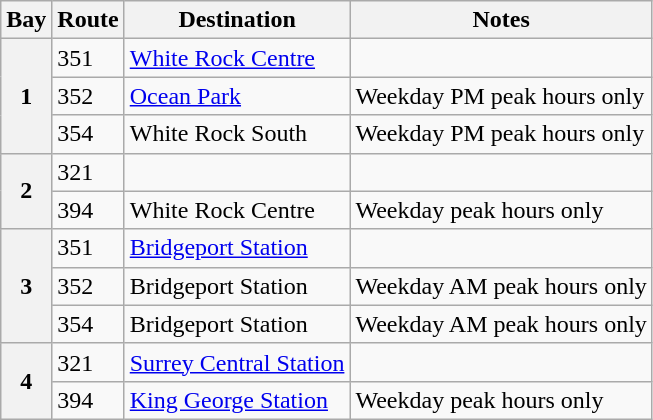<table class="wikitable">
<tr>
<th>Bay</th>
<th>Route</th>
<th>Destination</th>
<th>Notes</th>
</tr>
<tr>
<th rowspan="3">1</th>
<td>351</td>
<td><a href='#'>White Rock Centre</a></td>
<td></td>
</tr>
<tr>
<td>352</td>
<td><a href='#'>Ocean Park</a></td>
<td>Weekday PM peak hours only</td>
</tr>
<tr>
<td>354</td>
<td>White Rock South</td>
<td>Weekday PM peak hours only</td>
</tr>
<tr>
<th rowspan="2">2</th>
<td>321</td>
<td></td>
<td></td>
</tr>
<tr>
<td>394</td>
<td>White Rock Centre</td>
<td>Weekday peak hours only</td>
</tr>
<tr>
<th rowspan="3">3</th>
<td>351</td>
<td><a href='#'>Bridgeport Station</a></td>
<td></td>
</tr>
<tr>
<td>352</td>
<td>Bridgeport Station</td>
<td>Weekday AM peak hours only</td>
</tr>
<tr>
<td>354</td>
<td>Bridgeport Station</td>
<td>Weekday AM peak hours only</td>
</tr>
<tr>
<th rowspan="2">4</th>
<td>321</td>
<td><a href='#'>Surrey Central Station</a></td>
<td></td>
</tr>
<tr>
<td>394</td>
<td><a href='#'>King George Station</a></td>
<td>Weekday peak hours only</td>
</tr>
</table>
